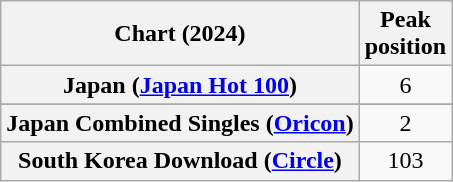<table class="wikitable sortable plainrowheaders" style="text-align:center">
<tr>
<th scope="col">Chart (2024)</th>
<th scope="col">Peak<br>position</th>
</tr>
<tr>
<th scope="row">Japan (<a href='#'>Japan Hot 100</a>)</th>
<td>6</td>
</tr>
<tr>
</tr>
<tr>
<th scope="row">Japan Combined Singles (<a href='#'>Oricon</a>)</th>
<td>2</td>
</tr>
<tr>
<th scope="row">South Korea Download (<a href='#'>Circle</a>)</th>
<td>103</td>
</tr>
</table>
